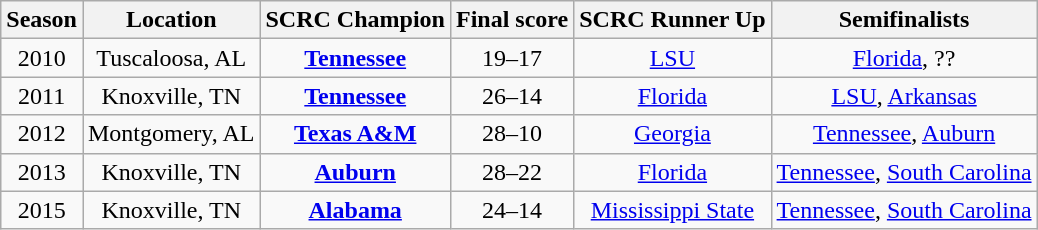<table class=wikitable>
<tr>
<th>Season</th>
<th>Location</th>
<th><strong>SCRC Champion</strong></th>
<th>Final score</th>
<th>SCRC Runner Up</th>
<th>Semifinalists</th>
</tr>
<tr>
<td align=center>2010</td>
<td align=center>Tuscaloosa, AL</td>
<td align=center><strong><a href='#'>Tennessee</a></strong></td>
<td align=center>19–17</td>
<td align=center><a href='#'>LSU</a></td>
<td align=center><a href='#'>Florida</a>, ??</td>
</tr>
<tr>
<td align=center>2011</td>
<td align=center>Knoxville, TN</td>
<td align=center><strong><a href='#'>Tennessee</a></strong></td>
<td align=center>26–14</td>
<td align=center><a href='#'>Florida</a></td>
<td align=center><a href='#'>LSU</a>, <a href='#'>Arkansas</a></td>
</tr>
<tr>
<td align=center>2012</td>
<td align=center>Montgomery, AL</td>
<td align=center><strong><a href='#'>Texas A&M</a></strong></td>
<td align=center>28–10</td>
<td align=center><a href='#'>Georgia</a></td>
<td align=center><a href='#'>Tennessee</a>, <a href='#'>Auburn</a></td>
</tr>
<tr>
<td align=center>2013</td>
<td align=center>Knoxville, TN</td>
<td align=center><strong><a href='#'>Auburn</a> </strong></td>
<td align=center>28–22</td>
<td align=center><a href='#'>Florida</a></td>
<td align=center><a href='#'>Tennessee</a>, <a href='#'>South Carolina</a></td>
</tr>
<tr>
<td align=center>2015</td>
<td align=center>Knoxville, TN</td>
<td align=center><strong><a href='#'>Alabama</a> </strong></td>
<td align=center>24–14</td>
<td align=center><a href='#'>Mississippi State</a></td>
<td align=center><a href='#'>Tennessee</a>, <a href='#'>South Carolina</a></td>
</tr>
</table>
